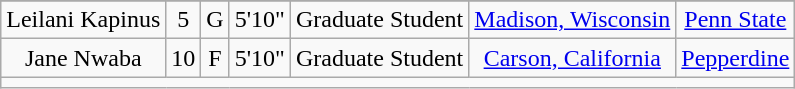<table class="wikitable sortable" style="text-align: center">
<tr align=center>
</tr>
<tr>
<td>Leilani Kapinus</td>
<td>5</td>
<td>G</td>
<td>5'10"</td>
<td>Graduate Student</td>
<td><a href='#'>Madison, Wisconsin</a></td>
<td><a href='#'>Penn State</a></td>
</tr>
<tr>
<td>Jane Nwaba</td>
<td>10</td>
<td>F</td>
<td>5'10"</td>
<td>Graduate Student</td>
<td><a href='#'>Carson, California</a></td>
<td><a href='#'>Pepperdine</a></td>
</tr>
<tr>
<td colspan=7></td>
</tr>
</table>
